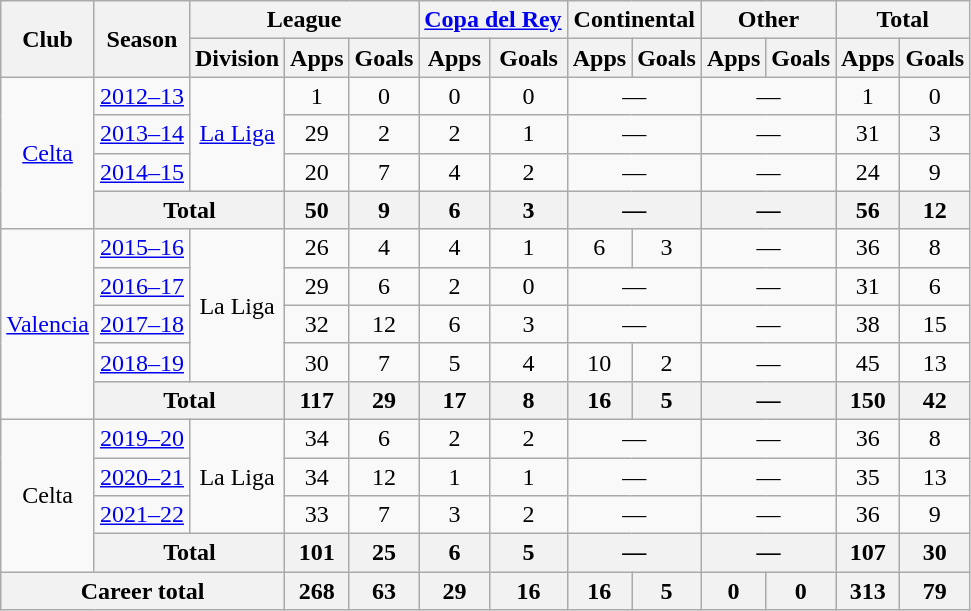<table class="wikitable" style="text-align: center">
<tr>
<th rowspan=2>Club</th>
<th rowspan=2>Season</th>
<th colspan=3>League</th>
<th colspan=2><a href='#'>Copa del Rey</a></th>
<th colspan=2>Continental</th>
<th colspan=2>Other</th>
<th colspan=2>Total</th>
</tr>
<tr>
<th>Division</th>
<th>Apps</th>
<th>Goals</th>
<th>Apps</th>
<th>Goals</th>
<th>Apps</th>
<th>Goals</th>
<th>Apps</th>
<th>Goals</th>
<th>Apps</th>
<th>Goals</th>
</tr>
<tr>
<td rowspan=4><a href='#'>Celta</a></td>
<td><a href='#'>2012–13</a></td>
<td rowspan=3><a href='#'>La Liga</a></td>
<td>1</td>
<td>0</td>
<td>0</td>
<td>0</td>
<td colspan=2>—</td>
<td colspan=2>—</td>
<td>1</td>
<td>0</td>
</tr>
<tr>
<td><a href='#'>2013–14</a></td>
<td>29</td>
<td>2</td>
<td>2</td>
<td>1</td>
<td colspan=2>—</td>
<td colspan=2>—</td>
<td>31</td>
<td>3</td>
</tr>
<tr>
<td><a href='#'>2014–15</a></td>
<td>20</td>
<td>7</td>
<td>4</td>
<td>2</td>
<td colspan=2>—</td>
<td colspan=2>—</td>
<td>24</td>
<td>9</td>
</tr>
<tr>
<th colspan=2>Total</th>
<th>50</th>
<th>9</th>
<th>6</th>
<th>3</th>
<th colspan=2>—</th>
<th colspan=2>—</th>
<th>56</th>
<th>12</th>
</tr>
<tr>
<td rowspan=5><a href='#'>Valencia</a></td>
<td><a href='#'>2015–16</a></td>
<td rowspan=4>La Liga</td>
<td>26</td>
<td>4</td>
<td>4</td>
<td>1</td>
<td>6</td>
<td>3</td>
<td colspan=2>—</td>
<td>36</td>
<td>8</td>
</tr>
<tr>
<td><a href='#'>2016–17</a></td>
<td>29</td>
<td>6</td>
<td>2</td>
<td>0</td>
<td colspan=2>—</td>
<td colspan=2>—</td>
<td>31</td>
<td>6</td>
</tr>
<tr>
<td><a href='#'>2017–18</a></td>
<td>32</td>
<td>12</td>
<td>6</td>
<td>3</td>
<td colspan=2>—</td>
<td colspan=2>—</td>
<td>38</td>
<td>15</td>
</tr>
<tr>
<td><a href='#'>2018–19</a></td>
<td>30</td>
<td>7</td>
<td>5</td>
<td>4</td>
<td>10</td>
<td>2</td>
<td colspan=2>—</td>
<td>45</td>
<td>13</td>
</tr>
<tr>
<th colspan=2>Total</th>
<th>117</th>
<th>29</th>
<th>17</th>
<th>8</th>
<th>16</th>
<th>5</th>
<th colspan=2>—</th>
<th>150</th>
<th>42</th>
</tr>
<tr>
<td rowspan=4>Celta</td>
<td><a href='#'>2019–20</a></td>
<td rowspan=3>La Liga</td>
<td>34</td>
<td>6</td>
<td>2</td>
<td>2</td>
<td colspan=2>—</td>
<td colspan=2>—</td>
<td>36</td>
<td>8</td>
</tr>
<tr>
<td><a href='#'>2020–21</a></td>
<td>34</td>
<td>12</td>
<td>1</td>
<td>1</td>
<td colspan=2>—</td>
<td colspan=2>—</td>
<td>35</td>
<td>13</td>
</tr>
<tr>
<td><a href='#'>2021–22</a></td>
<td>33</td>
<td>7</td>
<td>3</td>
<td>2</td>
<td colspan=2>—</td>
<td colspan=2>—</td>
<td>36</td>
<td>9</td>
</tr>
<tr>
<th colspan=2>Total</th>
<th>101</th>
<th>25</th>
<th>6</th>
<th>5</th>
<th colspan=2>—</th>
<th colspan=2>—</th>
<th>107</th>
<th>30</th>
</tr>
<tr>
<th colspan=3>Career total</th>
<th>268</th>
<th>63</th>
<th>29</th>
<th>16</th>
<th>16</th>
<th>5</th>
<th>0</th>
<th>0</th>
<th>313</th>
<th>79</th>
</tr>
</table>
